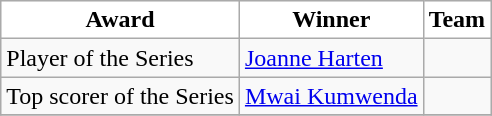<table class="wikitable collapsible">
<tr>
<th style="background:white;">Award</th>
<th style="background:white;">Winner</th>
<th style="background:white;">Team</th>
</tr>
<tr>
<td>Player of the Series</td>
<td><a href='#'>Joanne Harten</a></td>
<td></td>
</tr>
<tr>
<td>Top scorer of the Series</td>
<td><a href='#'>Mwai Kumwenda</a></td>
<td></td>
</tr>
<tr>
</tr>
</table>
